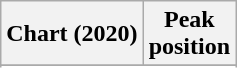<table class="wikitable sortable plainrowheaders" style="text-align:center">
<tr>
<th scope="col">Chart (2020)</th>
<th scope="col">Peak<br>position</th>
</tr>
<tr>
</tr>
<tr>
</tr>
<tr>
</tr>
<tr>
</tr>
<tr>
</tr>
<tr>
</tr>
<tr>
</tr>
<tr>
</tr>
<tr>
</tr>
<tr>
</tr>
<tr>
</tr>
<tr>
</tr>
<tr>
</tr>
<tr>
</tr>
<tr>
</tr>
<tr>
</tr>
<tr>
</tr>
<tr>
</tr>
</table>
